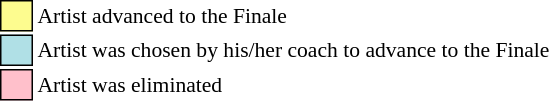<table class="toccolours" style="font-size: 90%; white-space: nowrap">
<tr>
<td style="background:#fdfc8f; border:1px solid black">     </td>
<td>Artist advanced to the Finale</td>
</tr>
<tr>
<td style="background:#b0e0e6; border:1px solid black">     </td>
<td>Artist was chosen by his/her coach to advance to the Finale</td>
</tr>
<tr>
<td style="background:pink; border:1px solid black">     </td>
<td>Artist was eliminated</td>
</tr>
</table>
